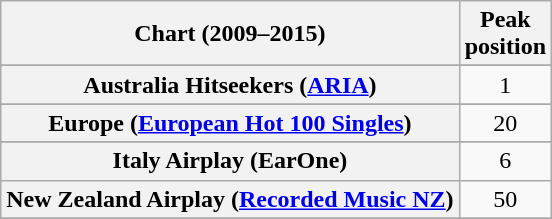<table class="wikitable sortable plainrowheaders">
<tr>
<th scope="col">Chart (2009–2015)</th>
<th scope="col">Peak<br>position</th>
</tr>
<tr>
</tr>
<tr>
<th scope="row">Australia Hitseekers (<a href='#'>ARIA</a>)</th>
<td style="text-align:center;">1</td>
</tr>
<tr>
</tr>
<tr>
</tr>
<tr>
</tr>
<tr>
</tr>
<tr>
<th scope="row">Europe (<a href='#'>European Hot 100 Singles</a>)</th>
<td style="text-align:center;">20</td>
</tr>
<tr>
</tr>
<tr>
</tr>
<tr>
</tr>
<tr>
</tr>
<tr>
<th scope="row">Italy Airplay (EarOne)</th>
<td style="text-align:center;">6</td>
</tr>
<tr>
<th scope="row">New Zealand Airplay (<a href='#'>Recorded Music NZ</a>)</th>
<td style="text-align:center;">50</td>
</tr>
<tr>
</tr>
<tr>
</tr>
<tr>
</tr>
<tr>
</tr>
<tr>
</tr>
<tr>
</tr>
</table>
